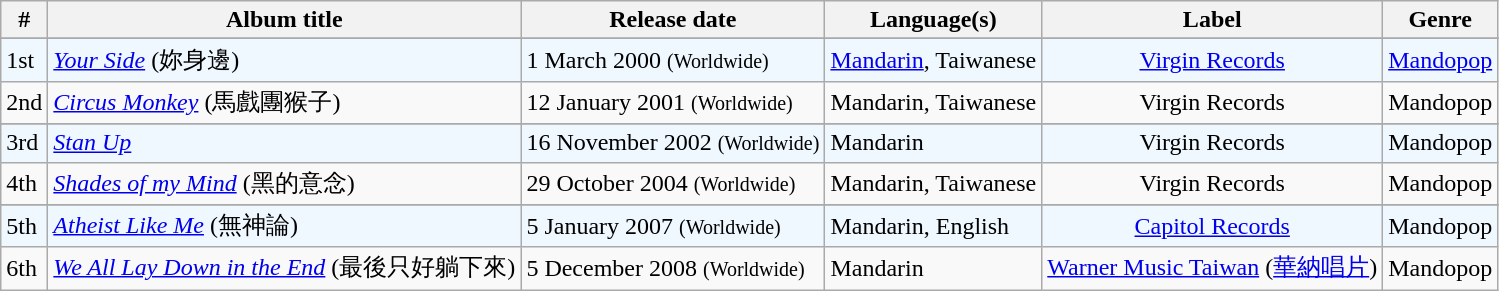<table class="wikitable">
<tr>
<th>#</th>
<th>Album title</th>
<th>Release date</th>
<th>Language(s)</th>
<th>Label</th>
<th>Genre</th>
</tr>
<tr>
</tr>
<tr bgcolor="#F0F8FF">
<td>1st</td>
<td><em><a href='#'>Your Side</a></em> (妳身邊)</td>
<td>1 March 2000 <small>(Worldwide)</small></td>
<td><a href='#'>Mandarin</a>, Taiwanese</td>
<td align="center"><a href='#'>Virgin Records</a></td>
<td align="center"><a href='#'>Mandopop</a></td>
</tr>
<tr>
<td>2nd</td>
<td><em><a href='#'>Circus Monkey</a></em> (馬戲團猴子)</td>
<td>12 January 2001 <small>(Worldwide)</small></td>
<td>Mandarin, Taiwanese</td>
<td align="center">Virgin Records</td>
<td align="center">Mandopop</td>
</tr>
<tr>
</tr>
<tr bgcolor="#F0F8FF">
<td>3rd</td>
<td><em><a href='#'>Stan Up</a></em></td>
<td>16 November 2002 <small>(Worldwide)</small></td>
<td>Mandarin</td>
<td align="center">Virgin Records</td>
<td align="center">Mandopop</td>
</tr>
<tr>
<td>4th</td>
<td><em><a href='#'>Shades of my Mind</a></em> (黑的意念)</td>
<td>29 October 2004 <small>(Worldwide)</small></td>
<td>Mandarin, Taiwanese</td>
<td align="center">Virgin Records</td>
<td align="center">Mandopop</td>
</tr>
<tr>
</tr>
<tr bgcolor="#F0F8FF">
<td>5th</td>
<td><em><a href='#'>Atheist Like Me</a></em> (無神論)</td>
<td>5 January 2007 <small>(Worldwide)</small></td>
<td>Mandarin, English</td>
<td align="center"><a href='#'>Capitol Records</a></td>
<td align="center">Mandopop</td>
</tr>
<tr>
<td>6th</td>
<td><em><a href='#'>We All Lay Down in the End</a></em> (最後只好躺下來)</td>
<td>5 December 2008 <small>(Worldwide)</small></td>
<td>Mandarin</td>
<td align="center"><a href='#'>Warner Music Taiwan</a> (<a href='#'>華納唱片</a>)</td>
<td align="center">Mandopop</td>
</tr>
</table>
